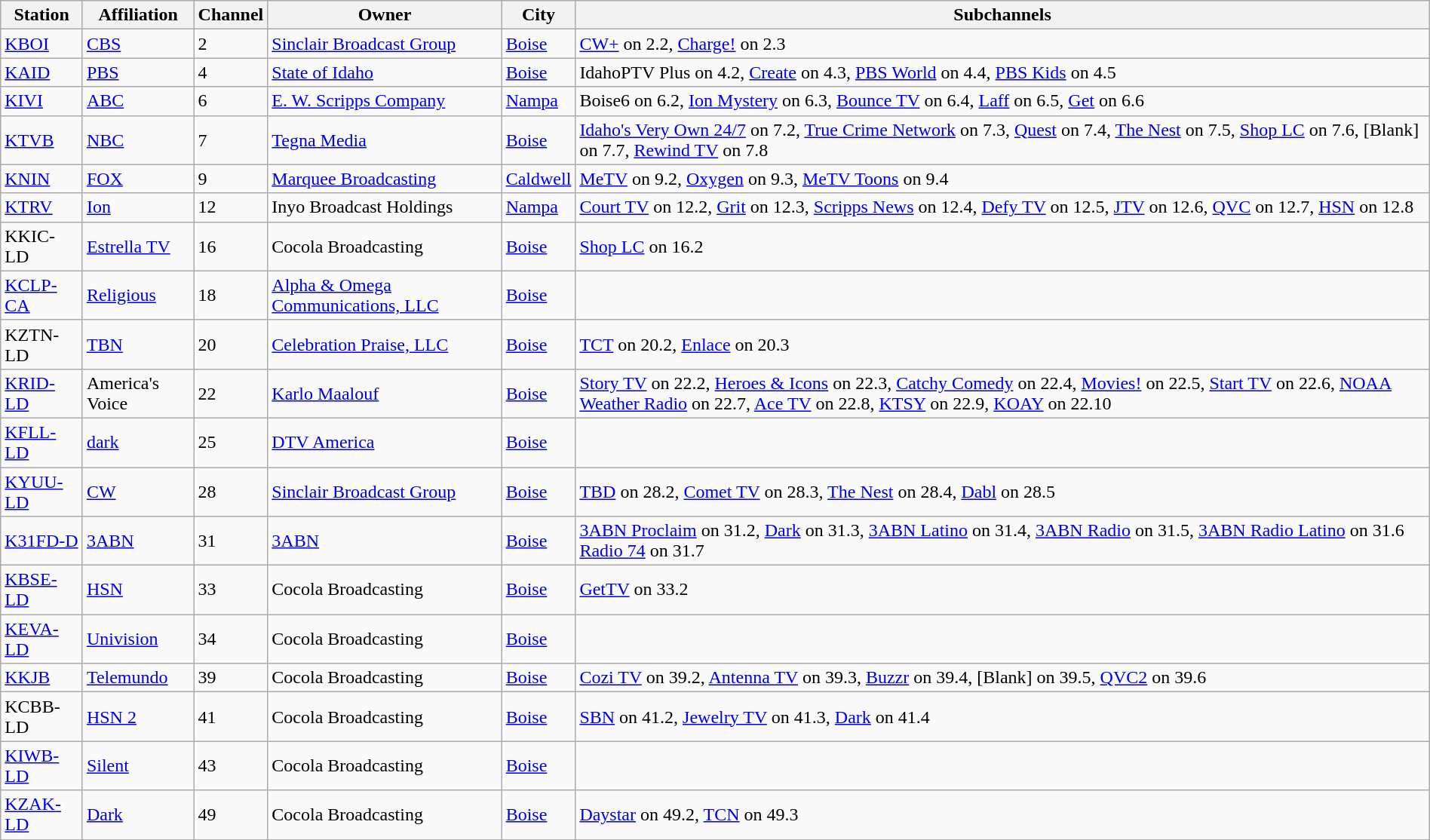<table class="wikitable" width="100%">
<tr valign="bottom">
<th>Station</th>
<th>Affiliation</th>
<th>Channel</th>
<th>Owner</th>
<th>City</th>
<th>Subchannels</th>
</tr>
<tr>
<td><a href='#'>KBOI</a></td>
<td><a href='#'>CBS</a></td>
<td>2</td>
<td><a href='#'>Sinclair Broadcast Group</a></td>
<td><a href='#'>Boise</a></td>
<td><a href='#'>CW+</a> on 2.2, <a href='#'>Charge!</a> on 2.3</td>
</tr>
<tr>
<td><a href='#'>KAID</a></td>
<td><a href='#'>PBS</a></td>
<td>4</td>
<td><a href='#'>State of Idaho</a></td>
<td><a href='#'>Boise</a></td>
<td>IdahoPTV Plus on 4.2, <a href='#'>Create</a> on 4.3, <a href='#'>PBS World</a> on 4.4, <a href='#'>PBS Kids</a> on 4.5</td>
</tr>
<tr>
<td><a href='#'>KIVI</a></td>
<td><a href='#'>ABC</a></td>
<td>6</td>
<td><a href='#'>E. W. Scripps Company</a></td>
<td><a href='#'>Nampa</a></td>
<td>Boise6 on 6.2, <a href='#'>Ion Mystery</a> on 6.3, <a href='#'>Bounce TV</a> on 6.4, <a href='#'>Laff</a> on 6.5, <a href='#'>Get</a> on 6.6</td>
</tr>
<tr>
<td><a href='#'>KTVB</a></td>
<td><a href='#'>NBC</a></td>
<td>7</td>
<td><a href='#'>Tegna Media</a></td>
<td><a href='#'>Boise</a></td>
<td><a href='#'>Idaho's Very Own 24/7</a> on 7.2, <a href='#'>True Crime Network</a> on 7.3, <a href='#'>Quest</a> on 7.4, <a href='#'>The Nest</a> on 7.5, <a href='#'>Shop LC</a> on 7.6, [Blank] on 7.7, <a href='#'>Rewind TV</a> on 7.8</td>
</tr>
<tr>
<td><a href='#'>KNIN</a></td>
<td><a href='#'>FOX</a></td>
<td>9</td>
<td><a href='#'>Marquee Broadcasting</a></td>
<td><a href='#'>Caldwell</a></td>
<td><a href='#'>MeTV</a> on 9.2, <a href='#'>Oxygen</a> on 9.3, <a href='#'>MeTV Toons</a> on 9.4</td>
</tr>
<tr>
<td><a href='#'>KTRV</a></td>
<td><a href='#'>Ion</a></td>
<td>12</td>
<td>Inyo Broadcast Holdings</td>
<td><a href='#'>Nampa</a></td>
<td><a href='#'>Court TV</a> on 12.2, <a href='#'>Grit</a> on 12.3, <a href='#'>Scripps News</a> on 12.4, <a href='#'>Defy TV</a> on 12.5, <a href='#'>JTV</a> on 12.6, <a href='#'>QVC</a> on 12.7, <a href='#'>HSN</a> on 12.8</td>
</tr>
<tr>
<td>KKIC-LD</td>
<td><a href='#'>Estrella TV</a></td>
<td>16</td>
<td>Cocola Broadcasting</td>
<td><a href='#'>Boise</a></td>
<td><a href='#'>Shop LC</a> on 16.2</td>
</tr>
<tr>
<td><a href='#'>KCLP-CA</a></td>
<td><a href='#'>Religious</a></td>
<td>18</td>
<td><a href='#'>Alpha & Omega Communications, LLC</a></td>
<td><a href='#'>Boise</a></td>
<td></td>
</tr>
<tr>
<td>KZTN-LD</td>
<td><a href='#'>TBN</a></td>
<td>20</td>
<td><a href='#'>Celebration Praise, LLC</a></td>
<td><a href='#'>Boise</a></td>
<td><a href='#'>TCT</a> on 20.2, <a href='#'>Enlace</a> on 20.3</td>
</tr>
<tr>
<td><a href='#'>KRID-LD</a></td>
<td>America's Voice</td>
<td>22</td>
<td><a href='#'>Karlo Maalouf</a></td>
<td><a href='#'>Boise</a></td>
<td><a href='#'>Story TV</a> on 22.2, <a href='#'>Heroes & Icons</a> on 22.3, <a href='#'>Catchy Comedy</a> on 22.4, <a href='#'>Movies!</a> on 22.5, <a href='#'>Start TV</a> on 22.6, <a href='#'>NOAA Weather Radio</a> on 22.7, <a href='#'>Ace TV</a> on 22.8, <a href='#'>KTSY</a> on 22.9, <a href='#'>KOAY</a> on 22.10</td>
</tr>
<tr>
<td><a href='#'>KFLL-LD</a></td>
<td><a href='#'>dark</a></td>
<td>25</td>
<td><a href='#'>DTV America</a></td>
<td><a href='#'>Boise</a></td>
<td></td>
</tr>
<tr>
<td><a href='#'>KYUU-LD</a></td>
<td><a href='#'>CW</a></td>
<td>28</td>
<td><a href='#'>Sinclair Broadcast Group</a></td>
<td><a href='#'>Boise</a></td>
<td><a href='#'>TBD</a> on 28.2, <a href='#'>Comet TV</a> on 28.3, <a href='#'>The Nest</a> on 28.4, <a href='#'>Dabl</a> on 28.5</td>
</tr>
<tr>
<td><a href='#'>K31FD-D</a></td>
<td><a href='#'>3ABN</a></td>
<td>31</td>
<td><a href='#'>3ABN</a></td>
<td><a href='#'>Boise</a></td>
<td><a href='#'>3ABN Proclaim</a> on 31.2, <a href='#'>Dark</a> on 31.3, <a href='#'>3ABN Latino</a> on 31.4, <a href='#'>3ABN Radio</a> on 31.5, <a href='#'>3ABN Radio Latino</a> on 31.6 <a href='#'>Radio 74</a> on 31.7</td>
</tr>
<tr>
<td><a href='#'>KBSE-LD</a></td>
<td><a href='#'>HSN</a></td>
<td>33</td>
<td>Cocola Broadcasting</td>
<td><a href='#'>Boise</a></td>
<td><a href='#'>GetTV</a> on 33.2</td>
</tr>
<tr>
<td><a href='#'>KEVA-LD</a></td>
<td><a href='#'>Univision</a></td>
<td>34</td>
<td>Cocola Broadcasting</td>
<td><a href='#'>Boise</a></td>
<td></td>
</tr>
<tr>
<td><a href='#'>KKJB</a></td>
<td><a href='#'>Telemundo</a></td>
<td>39</td>
<td>Cocola Broadcasting</td>
<td><a href='#'>Boise</a></td>
<td><a href='#'>Cozi TV</a> on 39.2, <a href='#'>Antenna TV</a> on 39.3, <a href='#'>Buzzr</a> on 39.4, [Blank] on 39.5, <a href='#'>QVC2</a> on 39.6</td>
</tr>
<tr>
<td>KCBB-LD</td>
<td><a href='#'>HSN 2</a></td>
<td>41</td>
<td>Cocola Broadcasting</td>
<td><a href='#'>Boise</a></td>
<td><a href='#'>SBN</a> on 41.2, <a href='#'>Jewelry TV</a> on 41.3, <a href='#'>Dark</a> on 41.4</td>
</tr>
<tr>
<td><a href='#'>KIWB-LD</a></td>
<td><a href='#'>Silent</a></td>
<td>43</td>
<td>Cocola Broadcasting</td>
<td><a href='#'>Boise</a></td>
<td></td>
</tr>
<tr>
<td><a href='#'>KZAK-LD</a></td>
<td><a href='#'>Dark</a></td>
<td>49</td>
<td>Cocola Broadcasting</td>
<td><a href='#'>Boise</a></td>
<td><a href='#'>Daystar</a> on 49.2, <a href='#'>TCN</a> on 49.3</td>
</tr>
<tr>
</tr>
</table>
